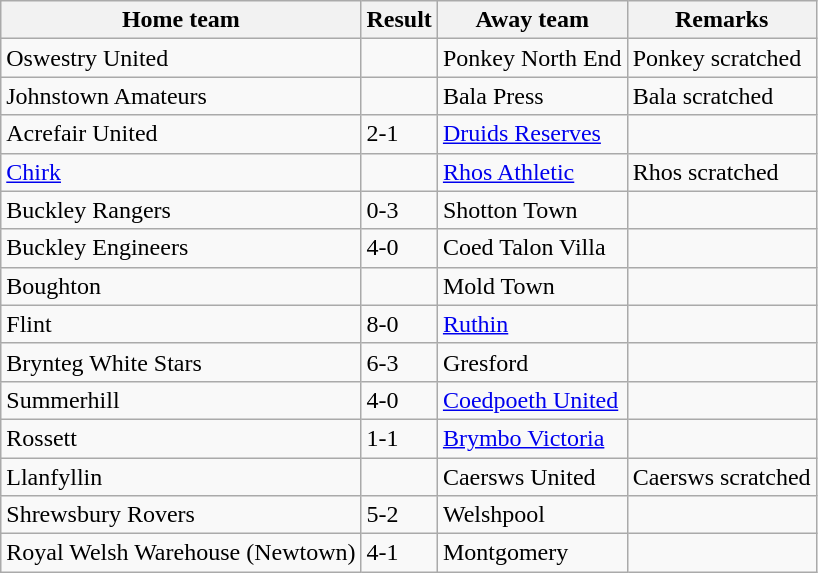<table class="wikitable">
<tr>
<th>Home team</th>
<th>Result</th>
<th>Away team</th>
<th>Remarks</th>
</tr>
<tr>
<td> Oswestry United</td>
<td></td>
<td>Ponkey North End</td>
<td>Ponkey scratched</td>
</tr>
<tr>
<td>Johnstown Amateurs</td>
<td></td>
<td>Bala Press</td>
<td>Bala scratched</td>
</tr>
<tr>
<td>Acrefair United</td>
<td>2-1</td>
<td><a href='#'>Druids Reserves</a></td>
<td></td>
</tr>
<tr>
<td><a href='#'>Chirk</a></td>
<td></td>
<td><a href='#'>Rhos Athletic</a></td>
<td>Rhos scratched</td>
</tr>
<tr>
<td>Buckley Rangers</td>
<td>0-3</td>
<td>Shotton Town</td>
<td></td>
</tr>
<tr>
<td>Buckley Engineers</td>
<td>4-0</td>
<td>Coed Talon Villa</td>
<td></td>
</tr>
<tr>
<td> Boughton</td>
<td></td>
<td>Mold Town</td>
<td></td>
</tr>
<tr>
<td>Flint</td>
<td>8-0</td>
<td><a href='#'>Ruthin</a></td>
<td></td>
</tr>
<tr>
<td>Brynteg White Stars</td>
<td>6-3</td>
<td>Gresford</td>
<td></td>
</tr>
<tr>
<td>Summerhill</td>
<td>4-0</td>
<td><a href='#'>Coedpoeth United</a></td>
<td></td>
</tr>
<tr>
<td>Rossett</td>
<td>1-1</td>
<td><a href='#'>Brymbo Victoria</a></td>
<td></td>
</tr>
<tr>
<td>Llanfyllin</td>
<td></td>
<td>Caersws United</td>
<td>Caersws scratched</td>
</tr>
<tr>
<td> Shrewsbury Rovers</td>
<td>5-2</td>
<td>Welshpool</td>
<td></td>
</tr>
<tr>
<td>Royal Welsh Warehouse (Newtown)</td>
<td>4-1</td>
<td>Montgomery</td>
<td></td>
</tr>
</table>
